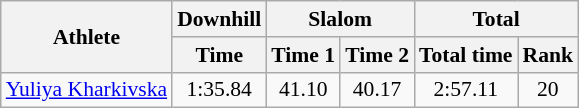<table class="wikitable" style="font-size:90%">
<tr>
<th rowspan="2">Athlete</th>
<th>Downhill</th>
<th colspan="2">Slalom</th>
<th colspan="2">Total</th>
</tr>
<tr>
<th>Time</th>
<th>Time 1</th>
<th>Time 2</th>
<th>Total time</th>
<th>Rank</th>
</tr>
<tr>
<td><a href='#'>Yuliya Kharkivska</a></td>
<td align="center">1:35.84</td>
<td align="center">41.10</td>
<td align="center">40.17</td>
<td align="center">2:57.11</td>
<td align="center">20</td>
</tr>
</table>
